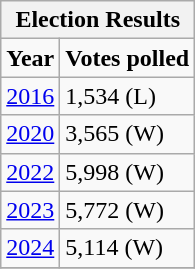<table class="wikitable" id="toc" : left; margin-left: 2em; width: 40%; font-size: 90%;"cellspacing="3">
<tr>
<th colspan="4"><strong>Election Results</strong></th>
</tr>
<tr>
<td><strong>Year</strong></td>
<td><strong>Votes polled</strong></td>
</tr>
<tr>
<td><a href='#'>2016</a></td>
<td>1,534 (L)</td>
</tr>
<tr>
<td><a href='#'>2020</a></td>
<td>3,565 (W)</td>
</tr>
<tr>
<td><a href='#'>2022</a></td>
<td>5,998 (W)</td>
</tr>
<tr>
<td><a href='#'>2023</a></td>
<td>5,772 (W)</td>
</tr>
<tr>
<td><a href='#'>2024</a></td>
<td>5,114 (W)</td>
</tr>
<tr>
</tr>
</table>
